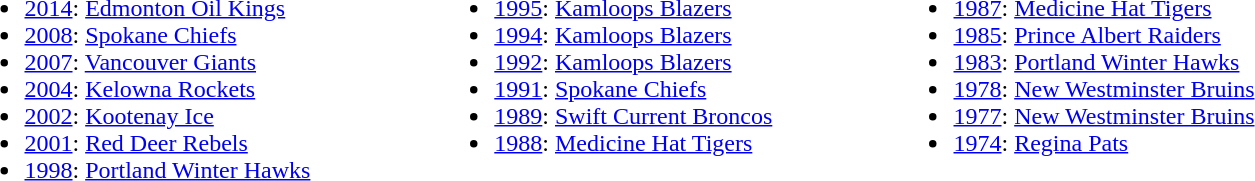<table width="75%">
<tr ---->
<td valign="top"><br><ul><li><a href='#'>2014</a>: <a href='#'>Edmonton Oil Kings</a></li><li><a href='#'>2008</a>: <a href='#'>Spokane Chiefs</a></li><li><a href='#'>2007</a>: <a href='#'>Vancouver Giants</a></li><li><a href='#'>2004</a>: <a href='#'>Kelowna Rockets</a></li><li><a href='#'>2002</a>: <a href='#'>Kootenay Ice</a></li><li><a href='#'>2001</a>: <a href='#'>Red Deer Rebels</a></li><li><a href='#'>1998</a>: <a href='#'>Portland Winter Hawks</a></li></ul></td>
<td valign="top"><br><ul><li><a href='#'>1995</a>: <a href='#'>Kamloops Blazers</a></li><li><a href='#'>1994</a>: <a href='#'>Kamloops Blazers</a></li><li><a href='#'>1992</a>: <a href='#'>Kamloops Blazers</a></li><li><a href='#'>1991</a>: <a href='#'>Spokane Chiefs</a></li><li><a href='#'>1989</a>: <a href='#'>Swift Current Broncos</a></li><li><a href='#'>1988</a>: <a href='#'>Medicine Hat Tigers</a></li></ul></td>
<td valign="top"><br><ul><li><a href='#'>1987</a>: <a href='#'>Medicine Hat Tigers</a></li><li><a href='#'>1985</a>: <a href='#'>Prince Albert Raiders</a></li><li><a href='#'>1983</a>: <a href='#'>Portland Winter Hawks</a></li><li><a href='#'>1978</a>: <a href='#'>New Westminster Bruins</a></li><li><a href='#'>1977</a>: <a href='#'>New Westminster Bruins</a></li><li><a href='#'>1974</a>: <a href='#'>Regina Pats</a></li></ul></td>
</tr>
</table>
